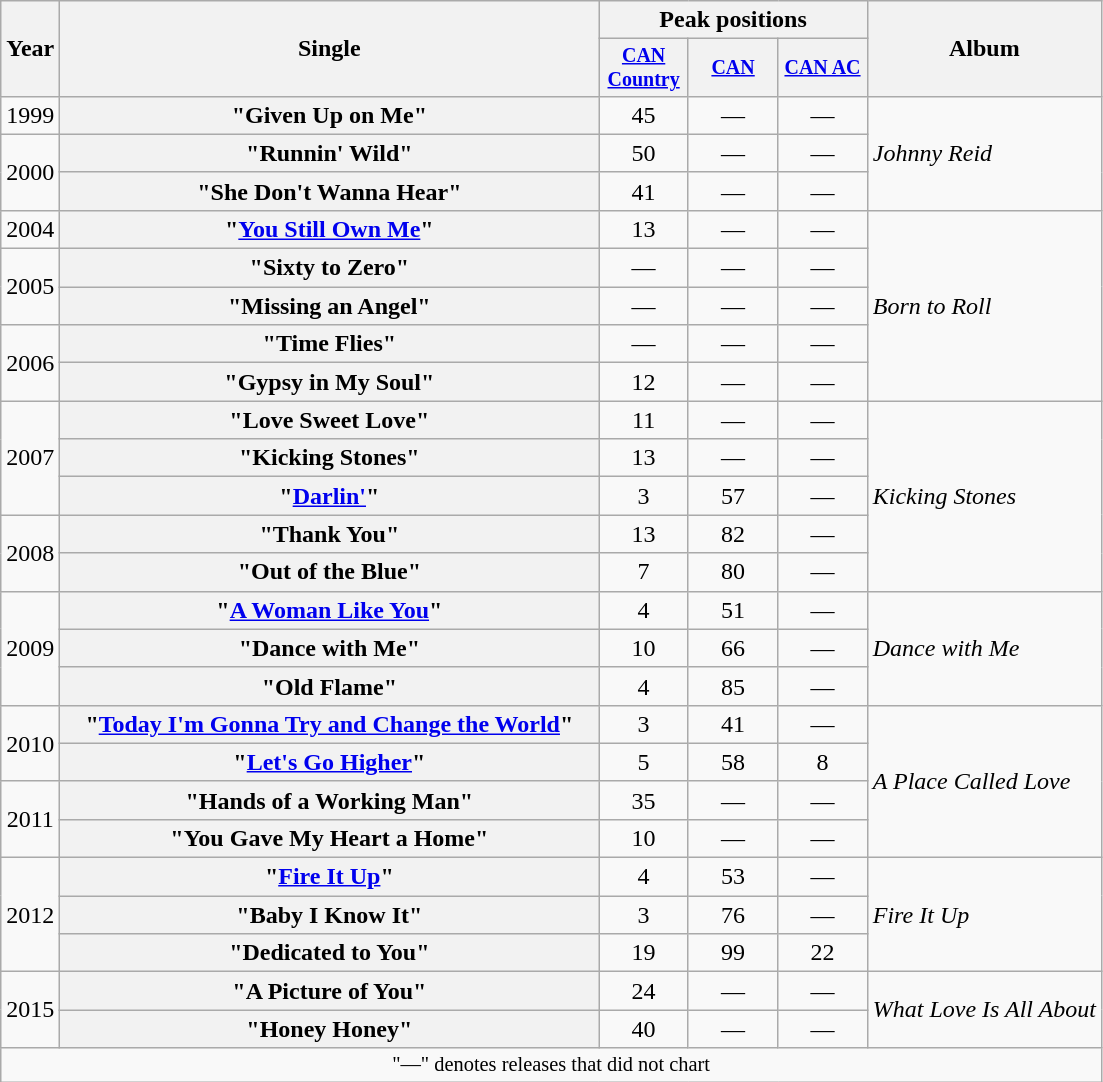<table class="wikitable plainrowheaders" style="text-align:center;">
<tr>
<th rowspan="2">Year</th>
<th rowspan="2" style="width:22em;">Single</th>
<th colspan="3">Peak positions</th>
<th rowspan="2">Album</th>
</tr>
<tr style="font-size:smaller;">
<th style="width:4em;"><a href='#'>CAN Country</a><br></th>
<th style="width:4em;"><a href='#'>CAN</a><br></th>
<th style="width:4em;"><a href='#'>CAN AC</a><br></th>
</tr>
<tr>
<td>1999</td>
<th scope="row">"Given Up on Me"</th>
<td>45</td>
<td>—</td>
<td>—</td>
<td align="left" rowspan="3"><em>Johnny Reid</em></td>
</tr>
<tr>
<td rowspan="2">2000</td>
<th scope="row">"Runnin' Wild"</th>
<td>50</td>
<td>—</td>
<td>—</td>
</tr>
<tr>
<th scope="row">"She Don't Wanna Hear"</th>
<td>41</td>
<td>—</td>
<td>—</td>
</tr>
<tr>
<td>2004</td>
<th scope="row">"<a href='#'>You Still Own Me</a>"</th>
<td>13</td>
<td>—</td>
<td>—</td>
<td align="left" rowspan="5"><em>Born to Roll</em></td>
</tr>
<tr>
<td rowspan="2">2005</td>
<th scope="row">"Sixty to Zero"</th>
<td>—</td>
<td>—</td>
<td>—</td>
</tr>
<tr>
<th scope="row">"Missing an Angel"</th>
<td>—</td>
<td>—</td>
<td>—</td>
</tr>
<tr>
<td rowspan="2">2006</td>
<th scope="row">"Time Flies"</th>
<td>—</td>
<td>—</td>
<td>—</td>
</tr>
<tr>
<th scope="row">"Gypsy in My Soul"</th>
<td>12</td>
<td>—</td>
<td>—</td>
</tr>
<tr>
<td rowspan="3">2007</td>
<th scope="row">"Love Sweet Love"</th>
<td>11</td>
<td>—</td>
<td>—</td>
<td align="left" rowspan="5"><em>Kicking Stones</em></td>
</tr>
<tr>
<th scope="row">"Kicking Stones"</th>
<td>13</td>
<td>—</td>
<td>—</td>
</tr>
<tr>
<th scope="row">"<a href='#'>Darlin'</a>"</th>
<td>3</td>
<td>57</td>
<td>—</td>
</tr>
<tr>
<td rowspan="2">2008</td>
<th scope="row">"Thank You"</th>
<td>13</td>
<td>82</td>
<td>—</td>
</tr>
<tr>
<th scope="row">"Out of the Blue"</th>
<td>7</td>
<td>80</td>
<td>—</td>
</tr>
<tr>
<td rowspan="3">2009</td>
<th scope="row">"<a href='#'>A Woman Like You</a>"</th>
<td>4</td>
<td>51</td>
<td>—</td>
<td align="left" rowspan="3"><em>Dance with Me</em></td>
</tr>
<tr>
<th scope="row">"Dance with Me"</th>
<td>10</td>
<td>66</td>
<td>—</td>
</tr>
<tr>
<th scope="row">"Old Flame"</th>
<td>4</td>
<td>85</td>
<td>—</td>
</tr>
<tr>
<td rowspan="2">2010</td>
<th scope="row">"<a href='#'>Today I'm Gonna Try and Change the World</a>"</th>
<td>3</td>
<td>41</td>
<td>—</td>
<td align="left" rowspan="4"><em>A Place Called Love</em></td>
</tr>
<tr>
<th scope="row">"<a href='#'>Let's Go Higher</a>"</th>
<td>5</td>
<td>58</td>
<td>8</td>
</tr>
<tr>
<td rowspan="2">2011</td>
<th scope="row">"Hands of a Working Man"</th>
<td>35</td>
<td>—</td>
<td>—</td>
</tr>
<tr>
<th scope="row">"You Gave My Heart a Home"</th>
<td>10</td>
<td>—</td>
<td>—</td>
</tr>
<tr>
<td rowspan="3">2012</td>
<th scope="row">"<a href='#'>Fire It Up</a>"</th>
<td>4</td>
<td>53</td>
<td>—</td>
<td align="left" rowspan="3"><em>Fire It Up</em></td>
</tr>
<tr>
<th scope="row">"Baby I Know It"</th>
<td>3</td>
<td>76</td>
<td>—</td>
</tr>
<tr>
<th scope="row">"Dedicated to You"</th>
<td>19</td>
<td>99</td>
<td>22</td>
</tr>
<tr>
<td rowspan="2">2015</td>
<th scope="row">"A Picture of You"</th>
<td>24</td>
<td>—</td>
<td>—</td>
<td align="left" rowspan="2"><em>What Love Is All About</em></td>
</tr>
<tr>
<th scope="row">"Honey Honey"</th>
<td>40</td>
<td>—</td>
<td>—</td>
</tr>
<tr>
<td colspan="6" style="font-size:85%">"—" denotes releases that did not chart</td>
</tr>
</table>
